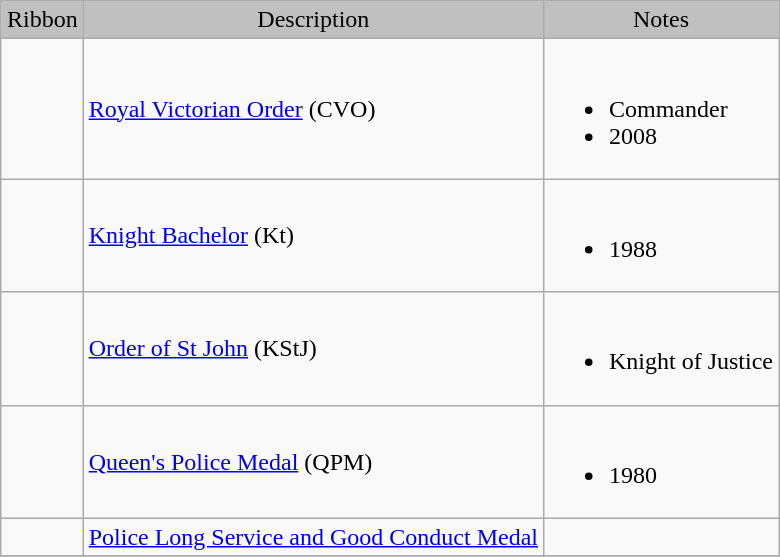<table class="wikitable" style="margin:auto;">
<tr style="background:silver;" align="center">
<td>Ribbon</td>
<td>Description</td>
<td>Notes</td>
</tr>
<tr>
<td></td>
<td><a href='#'>Royal Victorian Order</a> (CVO)</td>
<td><br><ul><li>Commander</li><li>2008</li></ul></td>
</tr>
<tr>
<td></td>
<td><a href='#'>Knight Bachelor</a> (Kt)</td>
<td><br><ul><li>1988</li></ul></td>
</tr>
<tr>
<td></td>
<td><a href='#'>Order of St John</a> (KStJ)</td>
<td><br><ul><li>Knight of Justice</li></ul></td>
</tr>
<tr>
<td></td>
<td><a href='#'>Queen's Police Medal</a> (QPM)</td>
<td><br><ul><li>1980</li></ul></td>
</tr>
<tr>
<td></td>
<td><a href='#'>Police Long Service and Good Conduct Medal</a></td>
<td></td>
</tr>
<tr>
</tr>
</table>
